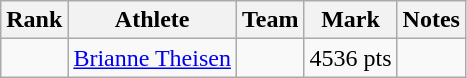<table class="wikitable sortable">
<tr>
<th>Rank</th>
<th>Athlete</th>
<th>Team</th>
<th>Mark</th>
<th>Notes</th>
</tr>
<tr>
<td align=center></td>
<td><a href='#'>Brianne Theisen</a></td>
<td></td>
<td>4536 pts</td>
<td></td>
</tr>
</table>
